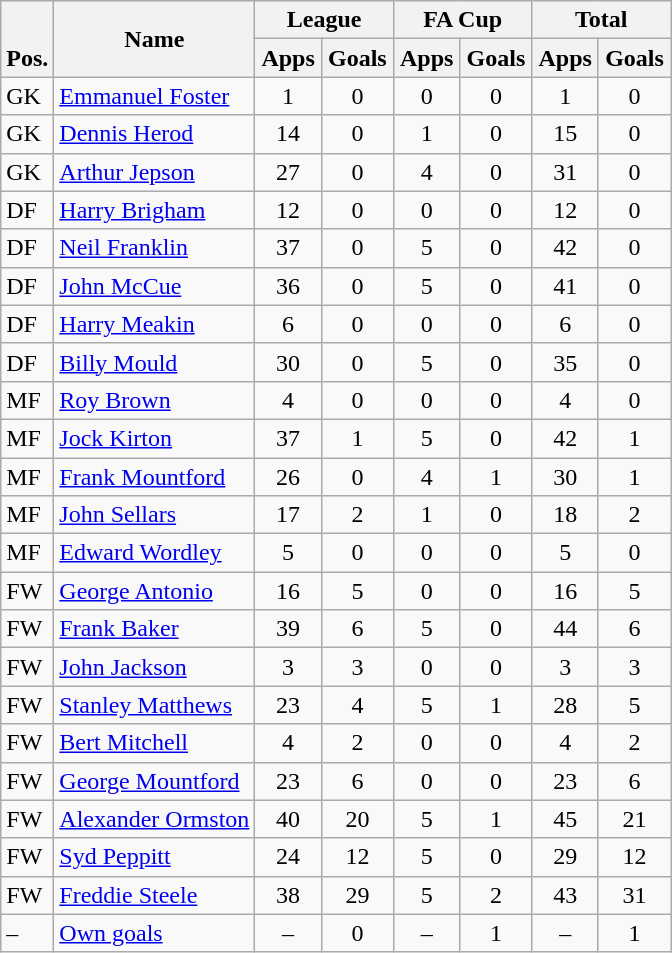<table class="wikitable" style="text-align:center">
<tr>
<th rowspan="2" valign="bottom">Pos.</th>
<th rowspan="2">Name</th>
<th colspan="2" width="85">League</th>
<th colspan="2" width="85">FA Cup</th>
<th colspan="2" width="85">Total</th>
</tr>
<tr>
<th>Apps</th>
<th>Goals</th>
<th>Apps</th>
<th>Goals</th>
<th>Apps</th>
<th>Goals</th>
</tr>
<tr>
<td align="left">GK</td>
<td align="left"> <a href='#'>Emmanuel Foster</a></td>
<td>1</td>
<td>0</td>
<td>0</td>
<td>0</td>
<td>1</td>
<td>0</td>
</tr>
<tr>
<td align="left">GK</td>
<td align="left"> <a href='#'>Dennis Herod</a></td>
<td>14</td>
<td>0</td>
<td>1</td>
<td>0</td>
<td>15</td>
<td>0</td>
</tr>
<tr>
<td align="left">GK</td>
<td align="left"> <a href='#'>Arthur Jepson</a></td>
<td>27</td>
<td>0</td>
<td>4</td>
<td>0</td>
<td>31</td>
<td>0</td>
</tr>
<tr>
<td align="left">DF</td>
<td align="left"> <a href='#'>Harry Brigham</a></td>
<td>12</td>
<td>0</td>
<td>0</td>
<td>0</td>
<td>12</td>
<td>0</td>
</tr>
<tr>
<td align="left">DF</td>
<td align="left"> <a href='#'>Neil Franklin</a></td>
<td>37</td>
<td>0</td>
<td>5</td>
<td>0</td>
<td>42</td>
<td>0</td>
</tr>
<tr>
<td align="left">DF</td>
<td align="left"> <a href='#'>John McCue</a></td>
<td>36</td>
<td>0</td>
<td>5</td>
<td>0</td>
<td>41</td>
<td>0</td>
</tr>
<tr>
<td align="left">DF</td>
<td align="left"> <a href='#'>Harry Meakin</a></td>
<td>6</td>
<td>0</td>
<td>0</td>
<td>0</td>
<td>6</td>
<td>0</td>
</tr>
<tr>
<td align="left">DF</td>
<td align="left"> <a href='#'>Billy Mould</a></td>
<td>30</td>
<td>0</td>
<td>5</td>
<td>0</td>
<td>35</td>
<td>0</td>
</tr>
<tr>
<td align="left">MF</td>
<td align="left"> <a href='#'>Roy Brown</a></td>
<td>4</td>
<td>0</td>
<td>0</td>
<td>0</td>
<td>4</td>
<td>0</td>
</tr>
<tr>
<td align="left">MF</td>
<td align="left"> <a href='#'>Jock Kirton</a></td>
<td>37</td>
<td>1</td>
<td>5</td>
<td>0</td>
<td>42</td>
<td>1</td>
</tr>
<tr>
<td align="left">MF</td>
<td align="left"> <a href='#'>Frank Mountford</a></td>
<td>26</td>
<td>0</td>
<td>4</td>
<td>1</td>
<td>30</td>
<td>1</td>
</tr>
<tr>
<td align="left">MF</td>
<td align="left"> <a href='#'>John Sellars</a></td>
<td>17</td>
<td>2</td>
<td>1</td>
<td>0</td>
<td>18</td>
<td>2</td>
</tr>
<tr>
<td align="left">MF</td>
<td align="left"> <a href='#'>Edward Wordley</a></td>
<td>5</td>
<td>0</td>
<td>0</td>
<td>0</td>
<td>5</td>
<td>0</td>
</tr>
<tr>
<td align="left">FW</td>
<td align="left"> <a href='#'>George Antonio</a></td>
<td>16</td>
<td>5</td>
<td>0</td>
<td>0</td>
<td>16</td>
<td>5</td>
</tr>
<tr>
<td align="left">FW</td>
<td align="left"> <a href='#'>Frank Baker</a></td>
<td>39</td>
<td>6</td>
<td>5</td>
<td>0</td>
<td>44</td>
<td>6</td>
</tr>
<tr>
<td align="left">FW</td>
<td align="left"> <a href='#'>John Jackson</a></td>
<td>3</td>
<td>3</td>
<td>0</td>
<td>0</td>
<td>3</td>
<td>3</td>
</tr>
<tr>
<td align="left">FW</td>
<td align="left"> <a href='#'>Stanley Matthews</a></td>
<td>23</td>
<td>4</td>
<td>5</td>
<td>1</td>
<td>28</td>
<td>5</td>
</tr>
<tr>
<td align="left">FW</td>
<td align="left"> <a href='#'>Bert Mitchell</a></td>
<td>4</td>
<td>2</td>
<td>0</td>
<td>0</td>
<td>4</td>
<td>2</td>
</tr>
<tr>
<td align="left">FW</td>
<td align="left"> <a href='#'>George Mountford</a></td>
<td>23</td>
<td>6</td>
<td>0</td>
<td>0</td>
<td>23</td>
<td>6</td>
</tr>
<tr>
<td align="left">FW</td>
<td align="left"> <a href='#'>Alexander Ormston</a></td>
<td>40</td>
<td>20</td>
<td>5</td>
<td>1</td>
<td>45</td>
<td>21</td>
</tr>
<tr>
<td align="left">FW</td>
<td align="left"> <a href='#'>Syd Peppitt</a></td>
<td>24</td>
<td>12</td>
<td>5</td>
<td>0</td>
<td>29</td>
<td>12</td>
</tr>
<tr>
<td align="left">FW</td>
<td align="left"> <a href='#'>Freddie Steele</a></td>
<td>38</td>
<td>29</td>
<td>5</td>
<td>2</td>
<td>43</td>
<td>31</td>
</tr>
<tr>
<td align="left">–</td>
<td align="left"><a href='#'>Own goals</a></td>
<td>–</td>
<td>0</td>
<td>–</td>
<td>1</td>
<td>–</td>
<td>1</td>
</tr>
</table>
